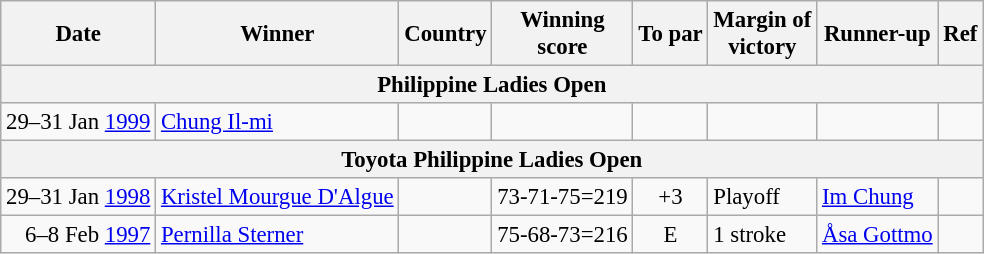<table class="wikitable" style="font-size:95%;">
<tr>
<th>Date</th>
<th>Winner</th>
<th>Country</th>
<th>Winning<br>score</th>
<th>To par</th>
<th>Margin of<br>victory</th>
<th>Runner-up</th>
<th>Ref</th>
</tr>
<tr>
<th colspan=9>Philippine Ladies Open</th>
</tr>
<tr>
<td align=right>29–31 Jan <a href='#'>1999</a></td>
<td><a href='#'>Chung Il-mi</a></td>
<td></td>
<td align=right></td>
<td align=center></td>
<td></td>
<td></td>
<td></td>
</tr>
<tr>
<th colspan=9>Toyota Philippine Ladies Open</th>
</tr>
<tr>
<td align=right>29–31 Jan <a href='#'>1998</a></td>
<td><a href='#'>Kristel Mourgue D'Algue</a></td>
<td></td>
<td align=right>73-71-75=219</td>
<td align=center>+3</td>
<td>Playoff</td>
<td> <a href='#'>Im Chung</a></td>
<td></td>
</tr>
<tr>
<td align=right>6–8 Feb <a href='#'>1997</a></td>
<td><a href='#'>Pernilla Sterner</a></td>
<td></td>
<td align=right>75-68-73=216</td>
<td align=center>E</td>
<td>1 stroke</td>
<td> <a href='#'>Åsa Gottmo</a></td>
<td></td>
</tr>
</table>
